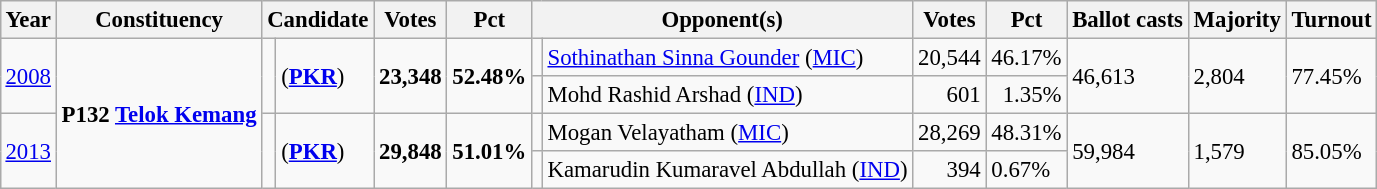<table class="wikitable" style="margin:0.5em ; font-size:95%">
<tr>
<th>Year</th>
<th>Constituency</th>
<th colspan=2>Candidate</th>
<th>Votes</th>
<th>Pct</th>
<th colspan=2>Opponent(s)</th>
<th>Votes</th>
<th>Pct</th>
<th>Ballot casts</th>
<th>Majority</th>
<th>Turnout</th>
</tr>
<tr>
<td rowspan=2><a href='#'>2008</a></td>
<td rowspan=4><strong>P132 <a href='#'>Telok Kemang</a></strong></td>
<td rowspan=2 ></td>
<td rowspan=2> (<a href='#'><strong>PKR</strong></a>)</td>
<td rowspan=2 align=right><strong>23,348</strong></td>
<td rowspan=2><strong>52.48%</strong></td>
<td></td>
<td><a href='#'>Sothinathan Sinna Gounder</a> (<a href='#'>MIC</a>)</td>
<td align="right">20,544</td>
<td>46.17%</td>
<td rowspan=2>46,613</td>
<td rowspan=2>2,804</td>
<td rowspan=2>77.45%</td>
</tr>
<tr>
<td></td>
<td>Mohd Rashid Arshad (<a href='#'>IND</a>)</td>
<td align=right>601</td>
<td align=right>1.35%</td>
</tr>
<tr>
<td rowspan=2><a href='#'>2013</a></td>
<td rowspan=2 ></td>
<td rowspan=2> (<a href='#'><strong>PKR</strong></a>)</td>
<td rowspan=2 align="right"><strong>29,848</strong></td>
<td rowspan=2><strong>51.01%</strong></td>
<td></td>
<td>Mogan Velayatham (<a href='#'>MIC</a>)</td>
<td align="right">28,269</td>
<td>48.31%</td>
<td rowspan=2>59,984</td>
<td rowspan=2>1,579</td>
<td rowspan=2>85.05%</td>
</tr>
<tr>
<td></td>
<td>Kamarudin Kumaravel Abdullah (<a href='#'>IND</a>)</td>
<td align="right">394</td>
<td>0.67%</td>
</tr>
</table>
